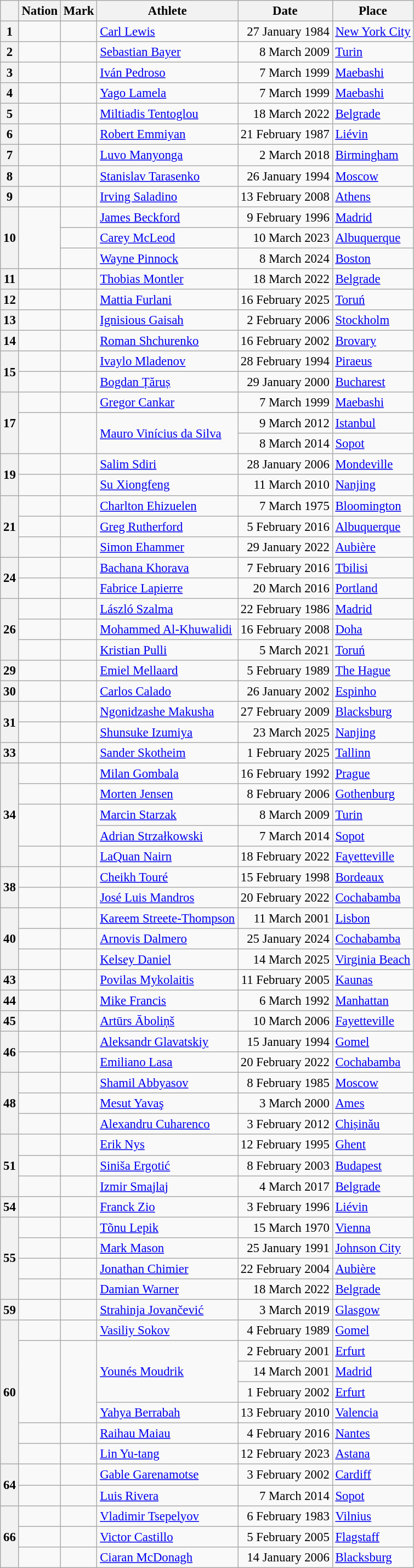<table class="wikitable sortable sticky-header" style="font-size:95%;">
<tr>
<th></th>
<th>Nation</th>
<th>Mark</th>
<th>Athlete</th>
<th>Date</th>
<th>Place</th>
</tr>
<tr>
<th>1</th>
<td></td>
<td></td>
<td><a href='#'>Carl Lewis</a></td>
<td align="right">27 January 1984</td>
<td><a href='#'>New York City</a></td>
</tr>
<tr>
<th>2</th>
<td></td>
<td></td>
<td><a href='#'>Sebastian Bayer</a></td>
<td align="right">8 March 2009</td>
<td><a href='#'>Turin</a></td>
</tr>
<tr>
<th>3</th>
<td></td>
<td></td>
<td><a href='#'>Iván Pedroso</a></td>
<td align="right">7 March 1999</td>
<td><a href='#'>Maebashi</a></td>
</tr>
<tr>
<th>4</th>
<td></td>
<td></td>
<td><a href='#'>Yago Lamela</a></td>
<td align="right">7 March 1999</td>
<td><a href='#'>Maebashi</a></td>
</tr>
<tr>
<th>5</th>
<td></td>
<td></td>
<td><a href='#'>Miltiadis Tentoglou</a></td>
<td align="right">18 March 2022</td>
<td><a href='#'>Belgrade</a></td>
</tr>
<tr>
<th>6</th>
<td></td>
<td></td>
<td><a href='#'>Robert Emmiyan</a></td>
<td align="right">21 February 1987</td>
<td><a href='#'>Liévin</a></td>
</tr>
<tr>
<th>7</th>
<td></td>
<td></td>
<td><a href='#'>Luvo Manyonga</a></td>
<td align="right">2 March 2018</td>
<td><a href='#'>Birmingham</a></td>
</tr>
<tr>
<th>8</th>
<td></td>
<td></td>
<td><a href='#'>Stanislav Tarasenko</a></td>
<td align="right">26 January 1994</td>
<td><a href='#'>Moscow</a></td>
</tr>
<tr>
<th>9</th>
<td></td>
<td></td>
<td><a href='#'>Irving Saladino</a></td>
<td align="right">13 February 2008</td>
<td><a href='#'>Athens</a></td>
</tr>
<tr>
<th rowspan=3>10</th>
<td rowspan=3></td>
<td></td>
<td><a href='#'>James Beckford</a></td>
<td align="right">9 February 1996</td>
<td><a href='#'>Madrid</a></td>
</tr>
<tr>
<td> </td>
<td><a href='#'>Carey McLeod</a></td>
<td align="right">10 March 2023</td>
<td><a href='#'>Albuquerque</a></td>
</tr>
<tr>
<td></td>
<td><a href='#'>Wayne Pinnock</a></td>
<td align="right">8 March 2024</td>
<td><a href='#'>Boston</a></td>
</tr>
<tr>
<th>11</th>
<td></td>
<td></td>
<td><a href='#'>Thobias Montler</a></td>
<td align="right">18 March 2022</td>
<td><a href='#'>Belgrade</a></td>
</tr>
<tr>
<th>12</th>
<td></td>
<td></td>
<td><a href='#'>Mattia Furlani</a></td>
<td align="right">16 February 2025</td>
<td><a href='#'>Toruń</a></td>
</tr>
<tr>
<th>13</th>
<td></td>
<td></td>
<td><a href='#'>Ignisious Gaisah</a></td>
<td align="right">2 February 2006</td>
<td><a href='#'>Stockholm</a></td>
</tr>
<tr>
<th>14</th>
<td></td>
<td></td>
<td><a href='#'>Roman Shchurenko</a></td>
<td align="right">16 February 2002</td>
<td><a href='#'>Brovary</a></td>
</tr>
<tr>
<th rowspan=2>15</th>
<td></td>
<td></td>
<td><a href='#'>Ivaylo Mladenov</a></td>
<td align="right">28 February 1994</td>
<td><a href='#'>Piraeus</a></td>
</tr>
<tr>
<td></td>
<td></td>
<td><a href='#'>Bogdan Țăruș</a></td>
<td align="right">29 January 2000</td>
<td><a href='#'>Bucharest</a></td>
</tr>
<tr>
<th rowspan=3>17</th>
<td></td>
<td></td>
<td><a href='#'>Gregor Cankar</a></td>
<td align="right">7 March 1999</td>
<td><a href='#'>Maebashi</a></td>
</tr>
<tr>
<td rowspan=2></td>
<td rowspan=2></td>
<td rowspan=2><a href='#'>Mauro Vinícius da Silva</a></td>
<td align="right">9 March 2012</td>
<td><a href='#'>Istanbul</a></td>
</tr>
<tr>
<td align="right">8 March 2014</td>
<td><a href='#'>Sopot</a></td>
</tr>
<tr>
<th rowspan=2>19</th>
<td></td>
<td></td>
<td><a href='#'>Salim Sdiri</a></td>
<td align="right">28 January 2006</td>
<td><a href='#'>Mondeville</a></td>
</tr>
<tr>
<td></td>
<td></td>
<td><a href='#'>Su Xiongfeng</a></td>
<td align="right">11 March 2010</td>
<td><a href='#'>Nanjing</a></td>
</tr>
<tr>
<th rowspan=3>21</th>
<td></td>
<td></td>
<td><a href='#'>Charlton Ehizuelen</a></td>
<td align="right">7 March 1975</td>
<td><a href='#'>Bloomington</a></td>
</tr>
<tr>
<td></td>
<td> </td>
<td><a href='#'>Greg Rutherford</a></td>
<td align="right">5 February 2016</td>
<td><a href='#'>Albuquerque</a></td>
</tr>
<tr>
<td></td>
<td></td>
<td><a href='#'>Simon Ehammer</a></td>
<td align="right">29 January 2022</td>
<td><a href='#'>Aubière</a></td>
</tr>
<tr>
<th rowspan=2>24</th>
<td></td>
<td></td>
<td><a href='#'>Bachana Khorava</a></td>
<td align="right">7 February 2016</td>
<td><a href='#'>Tbilisi</a></td>
</tr>
<tr>
<td></td>
<td></td>
<td><a href='#'>Fabrice Lapierre</a></td>
<td align="right">20 March 2016</td>
<td><a href='#'>Portland</a></td>
</tr>
<tr>
<th rowspan=3>26</th>
<td></td>
<td></td>
<td><a href='#'>László Szalma</a></td>
<td align="right">22 February 1986</td>
<td><a href='#'>Madrid</a></td>
</tr>
<tr>
<td></td>
<td></td>
<td><a href='#'>Mohammed Al-Khuwalidi</a></td>
<td align="right">16 February 2008</td>
<td><a href='#'>Doha</a></td>
</tr>
<tr>
<td></td>
<td></td>
<td><a href='#'>Kristian Pulli</a></td>
<td align="right">5 March 2021</td>
<td><a href='#'>Toruń</a></td>
</tr>
<tr>
<th>29</th>
<td></td>
<td></td>
<td><a href='#'>Emiel Mellaard</a></td>
<td align="right">5 February 1989</td>
<td><a href='#'>The Hague</a></td>
</tr>
<tr>
<th>30</th>
<td></td>
<td></td>
<td><a href='#'>Carlos Calado</a></td>
<td align="right">26 January 2002</td>
<td><a href='#'>Espinho</a></td>
</tr>
<tr>
<th rowspan=2>31</th>
<td></td>
<td></td>
<td><a href='#'>Ngonidzashe Makusha</a></td>
<td align="right">27 February 2009</td>
<td><a href='#'>Blacksburg</a></td>
</tr>
<tr>
<td></td>
<td></td>
<td><a href='#'>Shunsuke Izumiya</a></td>
<td align="right">23 March 2025</td>
<td><a href='#'>Nanjing</a></td>
</tr>
<tr>
<th>33</th>
<td></td>
<td></td>
<td><a href='#'>Sander Skotheim</a></td>
<td align="right">1 February 2025</td>
<td><a href='#'>Tallinn</a></td>
</tr>
<tr>
<th rowspan=5>34</th>
<td></td>
<td></td>
<td><a href='#'>Milan Gombala</a></td>
<td align="right">16 February 1992</td>
<td><a href='#'>Prague</a></td>
</tr>
<tr>
<td></td>
<td></td>
<td><a href='#'>Morten Jensen</a></td>
<td align="right">8 February 2006</td>
<td><a href='#'>Gothenburg</a></td>
</tr>
<tr>
<td rowspan=2></td>
<td rowspan=2></td>
<td><a href='#'>Marcin Starzak</a></td>
<td align="right">8 March 2009</td>
<td><a href='#'>Turin</a></td>
</tr>
<tr>
<td><a href='#'>Adrian Strzałkowski</a></td>
<td align="right">7 March 2014</td>
<td><a href='#'>Sopot</a></td>
</tr>
<tr>
<td></td>
<td></td>
<td><a href='#'>LaQuan Nairn</a></td>
<td align="right">18 February 2022</td>
<td><a href='#'>Fayetteville</a></td>
</tr>
<tr>
<th rowspan=2>38</th>
<td></td>
<td></td>
<td><a href='#'>Cheikh Touré</a></td>
<td align="right">15 February 1998</td>
<td><a href='#'>Bordeaux</a></td>
</tr>
<tr>
<td></td>
<td> </td>
<td><a href='#'>José Luis Mandros</a></td>
<td align="right">20 February 2022</td>
<td><a href='#'>Cochabamba</a></td>
</tr>
<tr>
<th rowspan=3>40</th>
<td></td>
<td></td>
<td><a href='#'>Kareem Streete-Thompson</a></td>
<td align="right">11 March 2001</td>
<td><a href='#'>Lisbon</a></td>
</tr>
<tr>
<td></td>
<td> </td>
<td><a href='#'>Arnovis Dalmero</a></td>
<td align="right">25 January 2024</td>
<td><a href='#'>Cochabamba</a></td>
</tr>
<tr>
<td></td>
<td></td>
<td><a href='#'>Kelsey Daniel</a></td>
<td align="right">14 March 2025</td>
<td><a href='#'>Virginia Beach</a></td>
</tr>
<tr>
<th>43</th>
<td></td>
<td></td>
<td><a href='#'>Povilas Mykolaitis</a></td>
<td align="right">11 February 2005</td>
<td><a href='#'>Kaunas</a></td>
</tr>
<tr>
<th>44</th>
<td></td>
<td></td>
<td><a href='#'>Mike Francis</a></td>
<td align="right">6 March 1992</td>
<td><a href='#'>Manhattan</a></td>
</tr>
<tr>
<th>45</th>
<td></td>
<td></td>
<td><a href='#'>Artūrs Āboliņš</a></td>
<td align="right">10 March 2006</td>
<td><a href='#'>Fayetteville</a></td>
</tr>
<tr>
<th rowspan=2>46</th>
<td></td>
<td></td>
<td><a href='#'>Aleksandr Glavatskiy</a></td>
<td align="right">15 January 1994</td>
<td><a href='#'>Gomel</a></td>
</tr>
<tr>
<td></td>
<td> </td>
<td><a href='#'>Emiliano Lasa</a></td>
<td align="right">20 February 2022</td>
<td><a href='#'>Cochabamba</a></td>
</tr>
<tr>
<th rowspan=3>48</th>
<td></td>
<td></td>
<td><a href='#'>Shamil Abbyasov</a></td>
<td align="right">8 February 1985</td>
<td><a href='#'>Moscow</a></td>
</tr>
<tr>
<td></td>
<td></td>
<td><a href='#'>Mesut Yavaş</a></td>
<td align="right">3 March 2000</td>
<td><a href='#'>Ames</a></td>
</tr>
<tr>
<td></td>
<td></td>
<td><a href='#'>Alexandru Cuharenco</a></td>
<td align="right">3 February 2012</td>
<td><a href='#'>Chișinău</a></td>
</tr>
<tr>
<th rowspan=3>51</th>
<td></td>
<td></td>
<td><a href='#'>Erik Nys</a></td>
<td align="right">12 February 1995</td>
<td><a href='#'>Ghent</a></td>
</tr>
<tr>
<td></td>
<td></td>
<td><a href='#'>Siniša Ergotić</a></td>
<td align="right">8 February 2003</td>
<td><a href='#'>Budapest</a></td>
</tr>
<tr>
<td></td>
<td></td>
<td><a href='#'>Izmir Smajlaj</a></td>
<td align="right">4 March 2017</td>
<td><a href='#'>Belgrade</a></td>
</tr>
<tr>
<th>54</th>
<td></td>
<td></td>
<td><a href='#'>Franck Zio</a></td>
<td align="right">3 February 1996</td>
<td><a href='#'>Liévin</a></td>
</tr>
<tr>
<th rowspan=4>55</th>
<td></td>
<td></td>
<td><a href='#'>Tõnu Lepik</a></td>
<td align="right">15 March 1970</td>
<td><a href='#'>Vienna</a></td>
</tr>
<tr>
<td></td>
<td></td>
<td><a href='#'>Mark Mason</a></td>
<td align="right">25 January 1991</td>
<td><a href='#'>Johnson City</a></td>
</tr>
<tr>
<td></td>
<td></td>
<td><a href='#'>Jonathan Chimier</a></td>
<td align="right">22 February 2004</td>
<td><a href='#'>Aubière</a></td>
</tr>
<tr>
<td></td>
<td></td>
<td><a href='#'>Damian Warner</a></td>
<td align="right">18 March 2022</td>
<td><a href='#'>Belgrade</a></td>
</tr>
<tr>
<th>59</th>
<td></td>
<td></td>
<td><a href='#'>Strahinja Jovančević</a></td>
<td align="right">3 March 2019</td>
<td><a href='#'>Glasgow</a></td>
</tr>
<tr>
<th rowspan=7>60</th>
<td></td>
<td></td>
<td><a href='#'>Vasiliy Sokov</a></td>
<td align="right">4 February 1989</td>
<td><a href='#'>Gomel</a></td>
</tr>
<tr>
<td rowspan=4></td>
<td rowspan=4></td>
<td rowspan=3><a href='#'>Younés Moudrik</a></td>
<td align="right">2 February 2001</td>
<td><a href='#'>Erfurt</a></td>
</tr>
<tr>
<td align="right">14 March 2001</td>
<td><a href='#'>Madrid</a></td>
</tr>
<tr>
<td align="right">1 February 2002</td>
<td><a href='#'>Erfurt</a></td>
</tr>
<tr>
<td><a href='#'>Yahya Berrabah</a></td>
<td align="right">13 February 2010</td>
<td><a href='#'>Valencia</a></td>
</tr>
<tr>
<td></td>
<td></td>
<td><a href='#'>Raihau Maiau</a></td>
<td align="right">4 February 2016</td>
<td><a href='#'>Nantes</a></td>
</tr>
<tr>
<td></td>
<td></td>
<td><a href='#'>Lin Yu-tang</a></td>
<td align="right">12 February 2023</td>
<td><a href='#'>Astana</a></td>
</tr>
<tr>
<th rowspan=2>64</th>
<td></td>
<td></td>
<td><a href='#'>Gable Garenamotse</a></td>
<td align="right">3 February 2002</td>
<td><a href='#'>Cardiff</a></td>
</tr>
<tr>
<td></td>
<td></td>
<td><a href='#'>Luis Rivera</a></td>
<td align="right">7 March 2014</td>
<td><a href='#'>Sopot</a></td>
</tr>
<tr>
<th rowspan=3>66</th>
<td></td>
<td></td>
<td><a href='#'>Vladimir Tsepelyov</a></td>
<td align="right">6 February 1983</td>
<td><a href='#'>Vilnius</a></td>
</tr>
<tr>
<td></td>
<td> </td>
<td><a href='#'>Victor Castillo</a></td>
<td align="right">5 February 2005</td>
<td><a href='#'>Flagstaff</a></td>
</tr>
<tr>
<td></td>
<td></td>
<td><a href='#'>Ciaran McDonagh</a></td>
<td align="right">14 January 2006</td>
<td><a href='#'>Blacksburg</a></td>
</tr>
</table>
